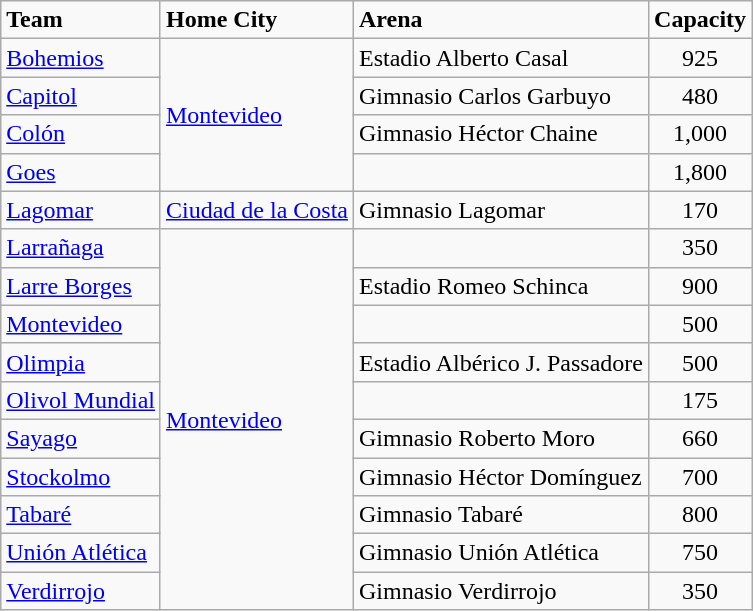<table class="wikitable sortable">
<tr>
<td><strong>Team</strong></td>
<td><strong>Home City</strong></td>
<td><strong>Arena</strong></td>
<td><strong>Capacity</strong></td>
</tr>
<tr align=left>
<td><a href='#'>Bohemios</a></td>
<td rowspan=4> <a href='#'>Montevideo</a></td>
<td>Estadio Alberto Casal</td>
<td align="center">925</td>
</tr>
<tr align=left>
<td><a href='#'>Capitol</a></td>
<td>Gimnasio Carlos Garbuyo</td>
<td align="center">480</td>
</tr>
<tr align=left>
<td><a href='#'>Colón</a></td>
<td>Gimnasio Héctor Chaine</td>
<td align="center">1,000</td>
</tr>
<tr align=left>
<td><a href='#'>Goes</a></td>
<td></td>
<td align="center">1,800</td>
</tr>
<tr align=left>
<td><a href='#'>Lagomar</a></td>
<td> <a href='#'>Ciudad de la Costa</a></td>
<td>Gimnasio Lagomar</td>
<td align="center">170</td>
</tr>
<tr align=left>
<td><a href='#'>Larrañaga</a></td>
<td rowspan=10> <a href='#'>Montevideo</a></td>
<td></td>
<td align="center">350</td>
</tr>
<tr align=left>
<td><a href='#'>Larre Borges</a></td>
<td>Estadio Romeo Schinca</td>
<td align="center">900</td>
</tr>
<tr align=left>
<td><a href='#'>Montevideo</a></td>
<td></td>
<td align="center">500</td>
</tr>
<tr align=left>
<td><a href='#'>Olimpia</a></td>
<td>Estadio Albérico J. Passadore</td>
<td align="center">500</td>
</tr>
<tr align=left>
<td><a href='#'>Olivol Mundial</a></td>
<td></td>
<td align="center">175</td>
</tr>
<tr align=left>
<td><a href='#'>Sayago</a></td>
<td>Gimnasio Roberto Moro</td>
<td align="center">660</td>
</tr>
<tr align=left>
<td><a href='#'>Stockolmo</a></td>
<td>Gimnasio Héctor Domínguez</td>
<td align="center">700</td>
</tr>
<tr align=left>
<td><a href='#'>Tabaré</a></td>
<td>Gimnasio Tabaré</td>
<td align="center">800</td>
</tr>
<tr align=left>
<td><a href='#'>Unión Atlética</a></td>
<td>Gimnasio Unión Atlética</td>
<td align="center">750</td>
</tr>
<tr align=left>
<td><a href='#'>Verdirrojo</a></td>
<td>Gimnasio Verdirrojo</td>
<td align="center">350</td>
</tr>
</table>
